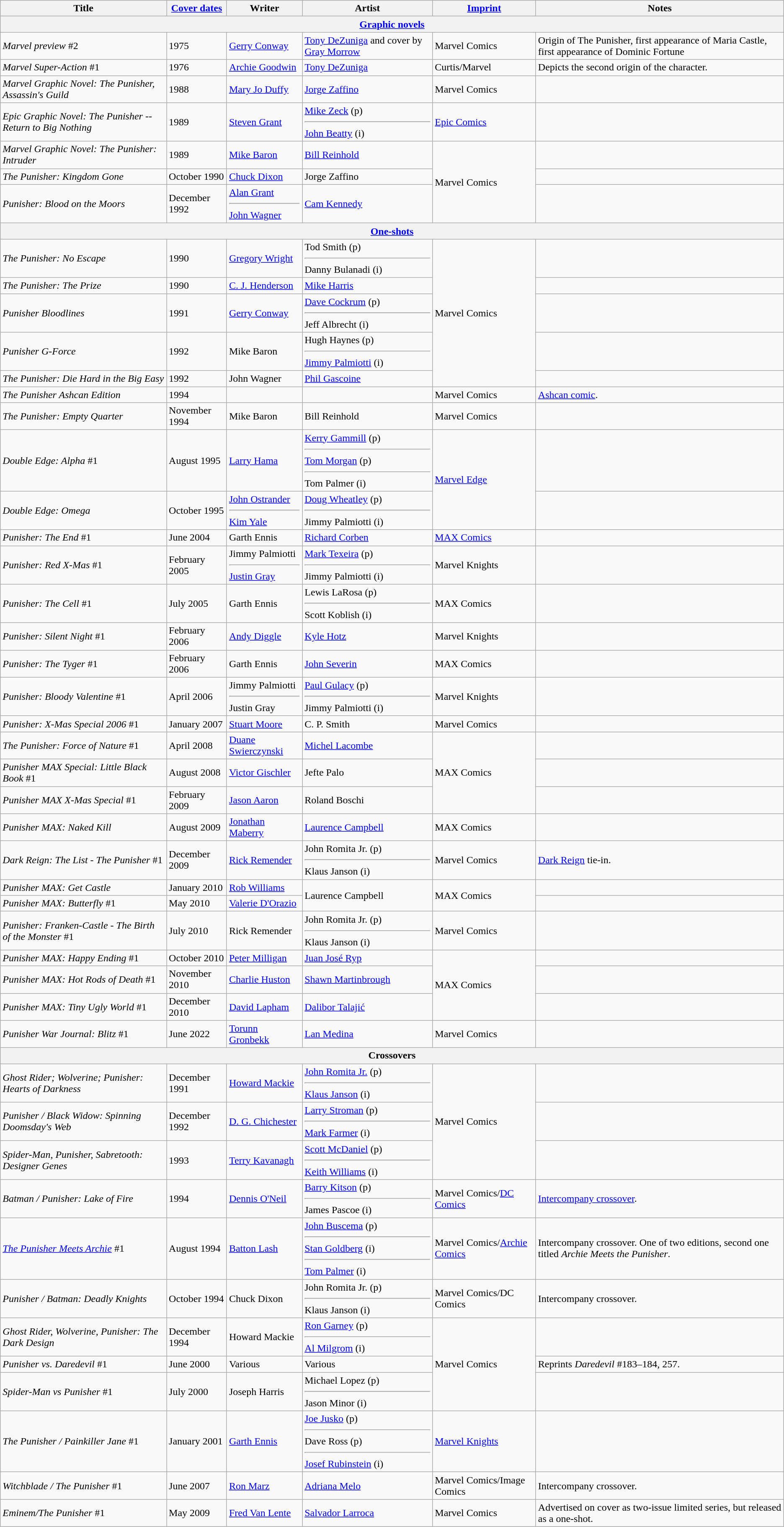<table class="wikitable">
<tr>
<th>Title</th>
<th><a href='#'>Cover dates</a></th>
<th>Writer</th>
<th>Artist</th>
<th><a href='#'>Imprint</a></th>
<th>Notes</th>
</tr>
<tr>
<th colspan="6"><a href='#'>Graphic novels</a></th>
</tr>
<tr>
<td><em>Marvel preview</em> #2</td>
<td>1975</td>
<td><a href='#'>Gerry Conway</a></td>
<td><a href='#'>Tony DeZuniga</a> and cover by <a href='#'>Gray Morrow</a></td>
<td>Marvel Comics</td>
<td>Origin of The Punisher, first appearance of Maria Castle, first appearance of Dominic Fortune</td>
</tr>
<tr>
<td><em>Marvel Super-Action</em> #1</td>
<td>1976</td>
<td><a href='#'>Archie Goodwin</a></td>
<td><a href='#'>Tony DeZuniga</a></td>
<td>Curtis/Marvel</td>
<td>Depicts the second origin of the character.</td>
</tr>
<tr>
<td><em>Marvel Graphic Novel: The Punisher, Assassin's Guild</em></td>
<td>1988</td>
<td><a href='#'>Mary Jo Duffy</a></td>
<td><a href='#'>Jorge Zaffino</a></td>
<td>Marvel Comics</td>
<td></td>
</tr>
<tr>
<td><em>Epic Graphic Novel: The Punisher -- Return to Big Nothing</em></td>
<td>1989</td>
<td><a href='#'>Steven Grant</a></td>
<td><a href='#'>Mike Zeck</a> (p)<hr><a href='#'>John Beatty</a> (i)</td>
<td><a href='#'>Epic Comics</a></td>
<td></td>
</tr>
<tr>
<td><em>Marvel Graphic Novel: The Punisher: Intruder</em></td>
<td>1989</td>
<td><a href='#'>Mike Baron</a></td>
<td><a href='#'>Bill Reinhold</a></td>
<td rowspan="3">Marvel Comics</td>
<td></td>
</tr>
<tr>
<td><em>The Punisher: Kingdom Gone</em></td>
<td>October 1990</td>
<td><a href='#'>Chuck Dixon</a></td>
<td>Jorge Zaffino</td>
<td></td>
</tr>
<tr>
<td><em>Punisher: Blood on the Moors</em></td>
<td>December 1992</td>
<td><a href='#'>Alan Grant</a><hr><a href='#'>John Wagner</a></td>
<td><a href='#'>Cam Kennedy</a></td>
<td></td>
</tr>
<tr>
<th colspan="6"><a href='#'>One-shots</a></th>
</tr>
<tr>
<td><em>The Punisher: No Escape</em></td>
<td>1990</td>
<td><a href='#'>Gregory Wright</a></td>
<td>Tod Smith (p)<hr>Danny Bulanadi (i)</td>
<td rowspan="5">Marvel Comics</td>
<td></td>
</tr>
<tr>
<td><em>The Punisher: The Prize</em></td>
<td>1990</td>
<td><a href='#'>C. J. Henderson</a></td>
<td><a href='#'>Mike Harris</a></td>
<td></td>
</tr>
<tr>
<td><em>Punisher Bloodlines</em></td>
<td>1991</td>
<td><a href='#'>Gerry Conway</a></td>
<td><a href='#'>Dave Cockrum</a> (p)<hr>Jeff Albrecht (i)</td>
<td></td>
</tr>
<tr>
<td><em>Punisher G-Force</em></td>
<td>1992</td>
<td>Mike Baron</td>
<td>Hugh Haynes (p)<hr><a href='#'>Jimmy Palmiotti</a> (i)</td>
<td></td>
</tr>
<tr>
<td><em>The Punisher: Die Hard in the Big Easy</em></td>
<td>1992</td>
<td>John Wagner</td>
<td><a href='#'>Phil Gascoine</a></td>
<td></td>
</tr>
<tr>
<td><em>The Punisher Ashcan Edition</em></td>
<td>1994</td>
<td></td>
<td></td>
<td>Marvel Comics</td>
<td><a href='#'>Ashcan comic</a>.</td>
</tr>
<tr>
<td><em>The Punisher: Empty Quarter</em></td>
<td>November 1994</td>
<td>Mike Baron</td>
<td>Bill Reinhold</td>
<td>Marvel Comics</td>
<td></td>
</tr>
<tr>
<td><em>Double Edge: Alpha</em> #1</td>
<td>August 1995</td>
<td><a href='#'>Larry Hama</a></td>
<td><a href='#'>Kerry Gammill</a> (p)<hr><a href='#'>Tom Morgan</a> (p)<hr>Tom Palmer (i)</td>
<td rowspan="2"><a href='#'>Marvel Edge</a></td>
<td></td>
</tr>
<tr>
<td><em>Double Edge: Omega</em></td>
<td>October 1995</td>
<td><a href='#'>John Ostrander</a><hr><a href='#'>Kim Yale</a></td>
<td><a href='#'>Doug Wheatley</a> (p)<hr>Jimmy Palmiotti (i)</td>
<td></td>
</tr>
<tr>
<td><em>Punisher: The End</em> #1</td>
<td>June 2004</td>
<td>Garth Ennis</td>
<td><a href='#'>Richard Corben</a></td>
<td><a href='#'>MAX Comics</a></td>
<td></td>
</tr>
<tr>
<td><em>Punisher: Red X-Mas</em> #1</td>
<td>February 2005</td>
<td>Jimmy Palmiotti<hr><a href='#'>Justin Gray</a></td>
<td><a href='#'>Mark Texeira</a> (p)<hr>Jimmy Palmiotti (i)</td>
<td>Marvel Knights</td>
<td></td>
</tr>
<tr>
<td><em>Punisher: The Cell</em> #1</td>
<td>July 2005</td>
<td>Garth Ennis</td>
<td>Lewis LaRosa (p)<hr>Scott Koblish (i)</td>
<td>MAX Comics</td>
<td></td>
</tr>
<tr>
<td><em>Punisher: Silent Night</em> #1</td>
<td>February 2006</td>
<td><a href='#'>Andy Diggle</a></td>
<td><a href='#'>Kyle Hotz</a></td>
<td>Marvel Knights</td>
<td></td>
</tr>
<tr>
<td><em>Punisher: The Tyger</em> #1</td>
<td>February 2006</td>
<td>Garth Ennis</td>
<td><a href='#'>John Severin</a></td>
<td>MAX Comics</td>
<td></td>
</tr>
<tr>
<td><em>Punisher: Bloody Valentine</em> #1</td>
<td>April 2006</td>
<td>Jimmy Palmiotti<hr>Justin Gray</td>
<td><a href='#'>Paul Gulacy</a> (p)<hr>Jimmy Palmiotti (i)</td>
<td>Marvel Knights</td>
<td></td>
</tr>
<tr>
<td><em>Punisher: X-Mas Special 2006</em> #1</td>
<td>January 2007</td>
<td><a href='#'>Stuart Moore</a></td>
<td>C. P. Smith</td>
<td>Marvel Comics</td>
<td></td>
</tr>
<tr>
<td><em>The Punisher: Force of Nature</em> #1</td>
<td>April 2008</td>
<td><a href='#'>Duane Swierczynski</a></td>
<td><a href='#'>Michel Lacombe</a></td>
<td rowspan="3">MAX Comics</td>
<td></td>
</tr>
<tr>
<td><em>Punisher MAX Special: Little Black Book</em> #1</td>
<td>August 2008</td>
<td><a href='#'>Victor Gischler</a></td>
<td>Jefte Palo</td>
<td></td>
</tr>
<tr>
<td><em>Punisher MAX X-Mas Special</em> #1</td>
<td>February 2009</td>
<td><a href='#'>Jason Aaron</a></td>
<td>Roland Boschi</td>
<td></td>
</tr>
<tr>
<td><em>Punisher MAX: Naked Kill</em></td>
<td>August 2009</td>
<td><a href='#'>Jonathan Maberry</a></td>
<td><a href='#'>Laurence Campbell</a></td>
<td>MAX Comics</td>
<td></td>
</tr>
<tr>
<td><em>Dark Reign: The List - The Punisher</em> #1</td>
<td>December 2009</td>
<td><a href='#'>Rick Remender</a></td>
<td>John Romita Jr. (p)<hr>Klaus Janson (i)</td>
<td>Marvel Comics</td>
<td><a href='#'>Dark Reign</a> tie-in.</td>
</tr>
<tr>
<td><em>Punisher MAX: Get Castle</em></td>
<td>January 2010</td>
<td><a href='#'>Rob Williams</a></td>
<td rowspan="2">Laurence Campbell</td>
<td rowspan="2">MAX Comics</td>
<td></td>
</tr>
<tr>
<td><em>Punisher MAX: Butterfly</em> #1</td>
<td>May 2010</td>
<td><a href='#'>Valerie D'Orazio</a></td>
<td></td>
</tr>
<tr>
<td><em>Punisher: Franken-Castle - The Birth of the Monster</em> #1</td>
<td>July 2010</td>
<td>Rick Remender</td>
<td>John Romita Jr. (p)<hr>Klaus Janson (i)</td>
<td>Marvel Comics</td>
<td></td>
</tr>
<tr>
<td><em>Punisher MAX: Happy Ending</em> #1</td>
<td>October 2010</td>
<td><a href='#'>Peter Milligan</a></td>
<td><a href='#'>Juan José Ryp</a></td>
<td rowspan="3">MAX Comics</td>
<td></td>
</tr>
<tr>
<td><em>Punisher MAX: Hot Rods of Death</em> #1</td>
<td>November 2010</td>
<td><a href='#'>Charlie Huston</a></td>
<td><a href='#'>Shawn Martinbrough</a></td>
<td></td>
</tr>
<tr>
<td><em>Punisher MAX: Tiny Ugly World</em> #1</td>
<td>December 2010</td>
<td><a href='#'>David Lapham</a></td>
<td><a href='#'>Dalibor Talajić</a></td>
<td></td>
</tr>
<tr>
<td><em>Punisher War Journal: Blitz</em> #1</td>
<td>June 2022</td>
<td><a href='#'>Torunn Gronbekk</a></td>
<td><a href='#'>Lan Medina</a></td>
<td>Marvel Comics</td>
<td></td>
</tr>
<tr>
<th colspan="6">Crossovers</th>
</tr>
<tr>
<td><em>Ghost Rider; Wolverine; Punisher: Hearts of Darkness</em></td>
<td>December 1991</td>
<td><a href='#'>Howard Mackie</a></td>
<td><a href='#'>John Romita Jr.</a> (p)<hr><a href='#'>Klaus Janson</a> (i)</td>
<td rowspan="3">Marvel Comics</td>
<td></td>
</tr>
<tr>
<td><em>Punisher / Black Widow: Spinning Doomsday's Web</em></td>
<td>December 1992</td>
<td><a href='#'>D. G. Chichester</a></td>
<td><a href='#'>Larry Stroman</a> (p)<hr><a href='#'>Mark Farmer</a> (i)</td>
<td></td>
</tr>
<tr>
<td><em>Spider-Man, Punisher, Sabretooth: Designer Genes</em></td>
<td>1993</td>
<td><a href='#'>Terry Kavanagh</a></td>
<td><a href='#'>Scott McDaniel</a> (p)<hr><a href='#'>Keith Williams</a> (i)</td>
<td></td>
</tr>
<tr>
<td><em>Batman / Punisher: Lake of Fire</em></td>
<td>1994</td>
<td><a href='#'>Dennis O'Neil</a></td>
<td><a href='#'>Barry Kitson</a> (p)<hr>James Pascoe (i)</td>
<td>Marvel Comics/<a href='#'>DC Comics</a></td>
<td><a href='#'>Intercompany crossover</a>.</td>
</tr>
<tr>
<td><em><a href='#'>The Punisher Meets Archie</a></em> #1</td>
<td>August 1994</td>
<td><a href='#'>Batton Lash</a></td>
<td><a href='#'>John Buscema</a> (p)<hr><a href='#'>Stan Goldberg</a> (i)<hr><a href='#'>Tom Palmer</a> (i)</td>
<td>Marvel Comics/<a href='#'>Archie Comics</a></td>
<td>Intercompany crossover. One of two editions, second one titled <em>Archie Meets the Punisher</em>.</td>
</tr>
<tr>
<td><em>Punisher / Batman: Deadly Knights</em></td>
<td>October 1994</td>
<td>Chuck Dixon</td>
<td>John Romita Jr. (p)<hr>Klaus Janson (i)</td>
<td>Marvel Comics/DC Comics</td>
<td>Intercompany crossover.</td>
</tr>
<tr>
<td><em>Ghost Rider, Wolverine, Punisher: The Dark Design</em></td>
<td>December 1994</td>
<td>Howard Mackie</td>
<td><a href='#'>Ron Garney</a> (p)<hr><a href='#'>Al Milgrom</a> (i)</td>
<td rowspan="3">Marvel Comics</td>
<td></td>
</tr>
<tr>
<td><em>Punisher vs. Daredevil</em> #1</td>
<td>June 2000</td>
<td>Various</td>
<td>Various</td>
<td>Reprints <em>Daredevil</em> #183–184, 257.</td>
</tr>
<tr>
<td><em>Spider-Man vs Punisher</em> #1</td>
<td>July 2000</td>
<td>Joseph Harris</td>
<td>Michael Lopez (p)<hr>Jason Minor (i)</td>
<td></td>
</tr>
<tr>
<td><em>The Punisher / Painkiller Jane</em> #1</td>
<td>January 2001</td>
<td><a href='#'>Garth Ennis</a></td>
<td><a href='#'>Joe Jusko</a> (p)<hr>Dave Ross (p)<hr><a href='#'>Josef Rubinstein</a> (i)</td>
<td><a href='#'>Marvel Knights</a></td>
<td></td>
</tr>
<tr>
<td><em>Witchblade / The Punisher</em> #1</td>
<td>June 2007</td>
<td><a href='#'>Ron Marz</a></td>
<td><a href='#'>Adriana Melo</a></td>
<td>Marvel Comics/Image Comics</td>
<td>Intercompany crossover.</td>
</tr>
<tr>
<td><em>Eminem/The Punisher</em> #1</td>
<td>May 2009</td>
<td><a href='#'>Fred Van Lente</a></td>
<td><a href='#'>Salvador Larroca</a></td>
<td>Marvel Comics</td>
<td>Advertised on cover as two-issue limited series, but released as a one-shot.</td>
</tr>
</table>
